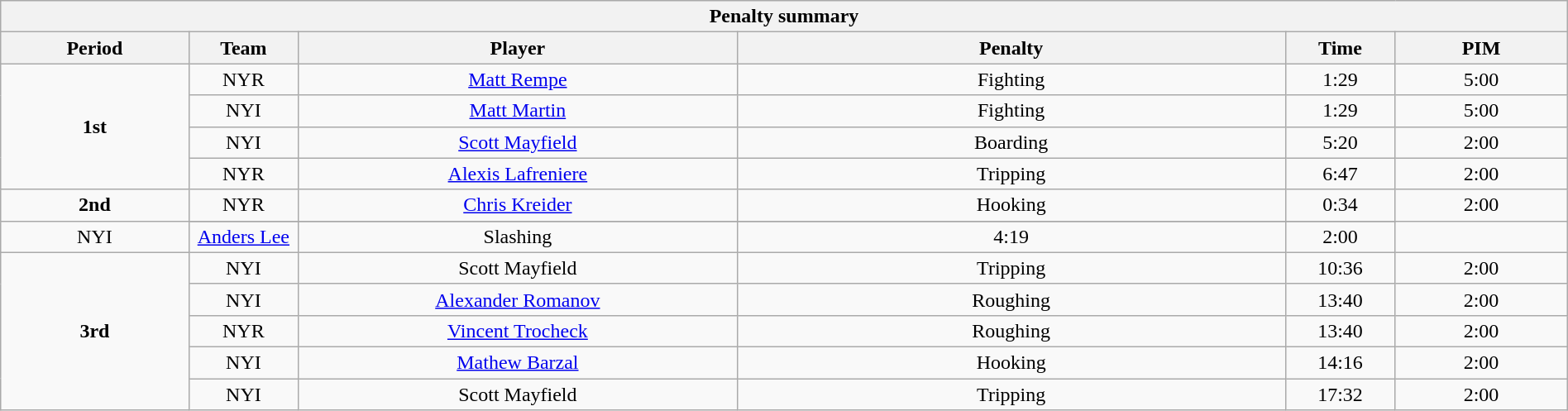<table style="width:100%;" class="wikitable">
<tr>
<th colspan=6>Penalty summary</th>
</tr>
<tr>
<th style="width:12%;">Period</th>
<th style="width:7%;">Team</th>
<th style="width:28%;">Player</th>
<th style="width:35%;">Penalty</th>
<th style="width:7%;">Time</th>
<th style="width:11%;">PIM</th>
</tr>
<tr>
<td style="text-align:center;" rowspan="4"><strong>1st</strong></td>
<td align=center>NYR</td>
<td align=center><a href='#'>Matt Rempe</a></td>
<td align=center>Fighting</td>
<td align=center>1:29</td>
<td align=center>5:00</td>
</tr>
<tr style="text-align:center;">
<td align=center>NYI</td>
<td align=center><a href='#'>Matt Martin</a></td>
<td align=center>Fighting</td>
<td align=center>1:29</td>
<td align=center>5:00</td>
</tr>
<tr style="text-align:center;">
<td align=center>NYI</td>
<td align=center><a href='#'>Scott Mayfield</a></td>
<td align=center>Boarding</td>
<td align=center>5:20</td>
<td align=center>2:00</td>
</tr>
<tr style="text-align:center;">
<td align=center>NYR</td>
<td align=center><a href='#'>Alexis Lafreniere</a></td>
<td align=center>Tripping</td>
<td align=center>6:47</td>
<td align=center>2:00</td>
</tr>
<tr>
<td style="text-align:center;" rowspan="2"><strong>2nd</strong></td>
<td align=center>NYR</td>
<td align=center><a href='#'>Chris Kreider</a></td>
<td align=center>Hooking</td>
<td align=center>0:34</td>
<td align=center>2:00</td>
</tr>
<tr>
</tr>
<tr style="text-align:center;">
<td align=center>NYI</td>
<td align=center><a href='#'>Anders Lee</a></td>
<td align=center>Slashing</td>
<td align=center>4:19</td>
<td align=center>2:00</td>
</tr>
<tr>
<td style="text-align:center;" rowspan="5"><strong>3rd</strong></td>
<td align=center>NYI</td>
<td align=center>Scott Mayfield</td>
<td align=center>Tripping</td>
<td align=center>10:36</td>
<td align=center>2:00</td>
</tr>
<tr style="text-align:center;">
<td align=center>NYI</td>
<td align=center><a href='#'>Alexander Romanov</a></td>
<td align=center>Roughing</td>
<td align=center>13:40</td>
<td align=center>2:00</td>
</tr>
<tr style="text-align:center;">
<td align=center>NYR</td>
<td align=center><a href='#'>Vincent Trocheck</a></td>
<td align=center>Roughing</td>
<td align=center>13:40</td>
<td align=center>2:00</td>
</tr>
<tr style="text-align:center;">
<td align=center>NYI</td>
<td align=center><a href='#'>Mathew Barzal</a></td>
<td align=center>Hooking</td>
<td align=center>14:16</td>
<td align=center>2:00</td>
</tr>
<tr style="text-align:center;">
<td align=center>NYI</td>
<td align=center>Scott Mayfield</td>
<td align=center>Tripping</td>
<td align=center>17:32</td>
<td align=center>2:00</td>
</tr>
</table>
